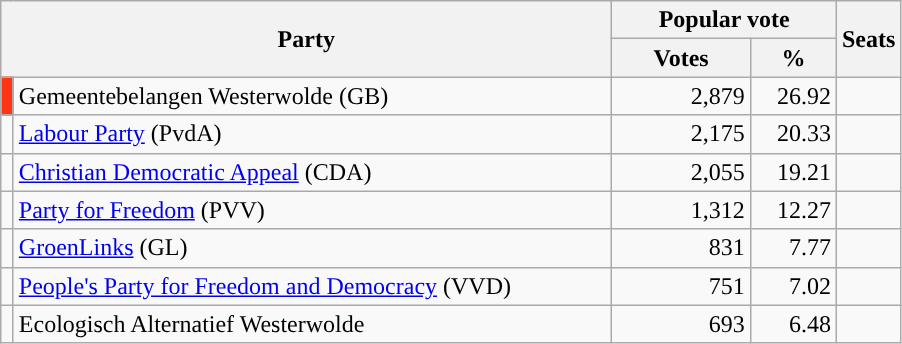<table class="wikitable" style="text-align:right; margin-bottom:0">
<tr>
<th rowspan="2" colspan="2" width="400">Party</th>
<th colspan="2">Popular vote</th>
<th rowspan="2">Seats</th>
</tr>
<tr>
<th width="85">Votes</th>
<th width="50">%</th>
</tr>
<tr>
<td width="1" style="color:inherit;background:#ff3516"></td>
<td align="left">Gemeentebelangen Westerwolde (GB)</td>
<td>2,879</td>
<td>26.92</td>
<td></td>
</tr>
<tr>
<td style="color:inherit;background:"></td>
<td align="left"><a href='#'>Labour Party</a> (PvdA)</td>
<td>2,175</td>
<td>20.33</td>
<td></td>
</tr>
<tr>
<td style="color:inherit;background:"></td>
<td align="left"><a href='#'>Christian Democratic Appeal</a> (CDA)</td>
<td>2,055</td>
<td>19.21</td>
<td></td>
</tr>
<tr>
<td style="color:inherit;background:"></td>
<td align="left"><a href='#'>Party for Freedom</a> (PVV)</td>
<td>1,312</td>
<td>12.27</td>
<td></td>
</tr>
<tr>
<td style="color:inherit;background:"></td>
<td align="left"><a href='#'>GroenLinks</a> (GL)</td>
<td>831</td>
<td>7.77</td>
<td></td>
</tr>
<tr>
<td style="color:inherit;background:"></td>
<td align="left"><a href='#'>People's Party for Freedom and Democracy</a> (VVD)</td>
<td>751</td>
<td>7.02</td>
<td></td>
</tr>
<tr>
<td style="color:inherit;background:"></td>
<td align="left">Ecologisch Alternatief Westerwolde</td>
<td>693</td>
<td>6.48</td>
<td></td>
</tr>
</table>
